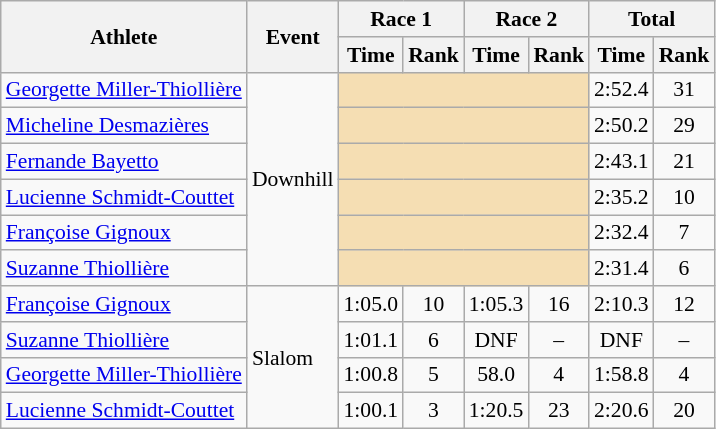<table class="wikitable" style="font-size:90%">
<tr>
<th rowspan="2">Athlete</th>
<th rowspan="2">Event</th>
<th colspan="2">Race 1</th>
<th colspan="2">Race 2</th>
<th colspan="2">Total</th>
</tr>
<tr>
<th>Time</th>
<th>Rank</th>
<th>Time</th>
<th>Rank</th>
<th>Time</th>
<th>Rank</th>
</tr>
<tr>
<td><a href='#'>Georgette Miller-Thiollière</a></td>
<td rowspan="6">Downhill</td>
<td colspan="4" bgcolor="wheat"></td>
<td align="center">2:52.4</td>
<td align="center">31</td>
</tr>
<tr>
<td><a href='#'>Micheline Desmazières</a></td>
<td colspan="4" bgcolor="wheat"></td>
<td align="center">2:50.2</td>
<td align="center">29</td>
</tr>
<tr>
<td><a href='#'>Fernande Bayetto</a></td>
<td colspan="4" bgcolor="wheat"></td>
<td align="center">2:43.1</td>
<td align="center">21</td>
</tr>
<tr>
<td><a href='#'>Lucienne Schmidt-Couttet</a></td>
<td colspan="4" bgcolor="wheat"></td>
<td align="center">2:35.2</td>
<td align="center">10</td>
</tr>
<tr>
<td><a href='#'>Françoise Gignoux</a></td>
<td colspan="4" bgcolor="wheat"></td>
<td align="center">2:32.4</td>
<td align="center">7</td>
</tr>
<tr>
<td><a href='#'>Suzanne Thiollière</a></td>
<td colspan="4" bgcolor="wheat"></td>
<td align="center">2:31.4</td>
<td align="center">6</td>
</tr>
<tr>
<td><a href='#'>Françoise Gignoux</a></td>
<td rowspan="4">Slalom</td>
<td align="center">1:05.0</td>
<td align="center">10</td>
<td align="center">1:05.3</td>
<td align="center">16</td>
<td align="center">2:10.3</td>
<td align="center">12</td>
</tr>
<tr>
<td><a href='#'>Suzanne Thiollière</a></td>
<td align="center">1:01.1</td>
<td align="center">6</td>
<td align="center">DNF</td>
<td align="center">–</td>
<td align="center">DNF</td>
<td align="center">–</td>
</tr>
<tr>
<td><a href='#'>Georgette Miller-Thiollière</a></td>
<td align="center">1:00.8</td>
<td align="center">5</td>
<td align="center">58.0</td>
<td align="center">4</td>
<td align="center">1:58.8</td>
<td align="center">4</td>
</tr>
<tr>
<td><a href='#'>Lucienne Schmidt-Couttet</a></td>
<td align="center">1:00.1</td>
<td align="center">3</td>
<td align="center">1:20.5</td>
<td align="center">23</td>
<td align="center">2:20.6</td>
<td align="center">20</td>
</tr>
</table>
